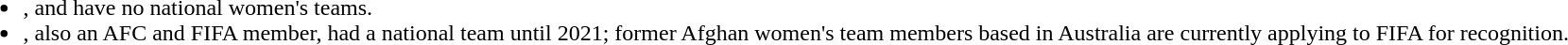<table>
<tr>
<td style="vertical-align:top; width:5%;"><br><ul><li>,  and  have no national women's teams.</li><li>, also an AFC and FIFA member, had a national team until 2021; former Afghan women's team members based in Australia are currently applying to FIFA for recognition.</li></ul></td>
</tr>
</table>
